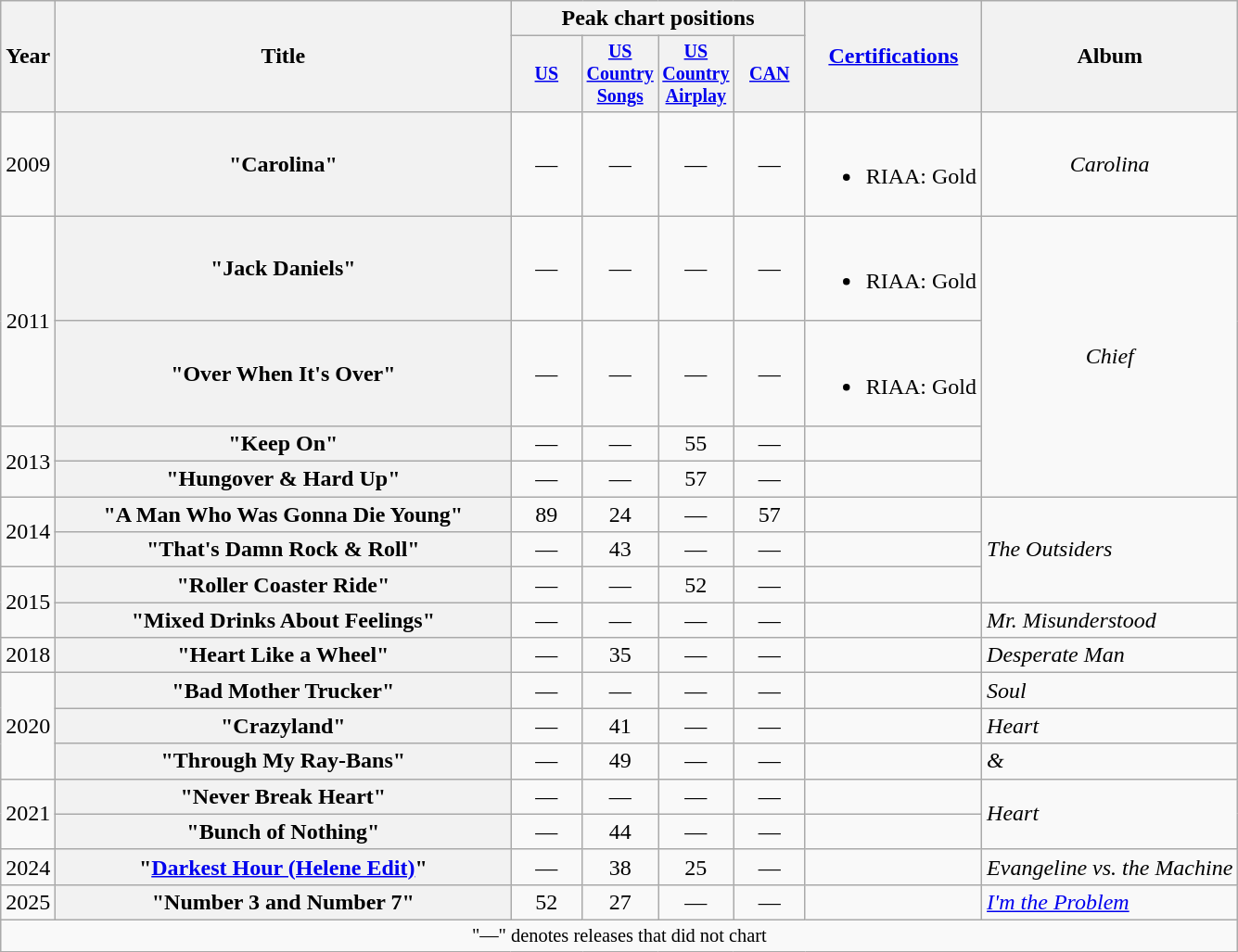<table class="wikitable plainrowheaders" style="text-align:center;">
<tr>
<th scope="col" rowspan="2">Year</th>
<th scope="col" rowspan="2" style="width:20em;">Title</th>
<th scope="col" colspan="4">Peak chart positions</th>
<th rowspan="2"><a href='#'>Certifications</a><br></th>
<th rowspan="2" scope="col">Album</th>
</tr>
<tr style="font-size:smaller;">
<th scope="col" style="width:45px;"><a href='#'>US</a><br></th>
<th scope="col" style="width:45px;"><a href='#'>US Country Songs</a><br></th>
<th scope="col" style="width:45px;"><a href='#'>US Country Airplay</a><br></th>
<th scope="col" style="width:45px;"><a href='#'>CAN</a></th>
</tr>
<tr>
<td>2009</td>
<th scope="row">"Carolina"</th>
<td>—</td>
<td>—</td>
<td>—</td>
<td>—</td>
<td><br><ul><li>RIAA: Gold</li></ul></td>
<td><em>Carolina</em></td>
</tr>
<tr>
<td rowspan="2">2011</td>
<th scope="row">"Jack Daniels"</th>
<td>—</td>
<td>—</td>
<td>—</td>
<td>—</td>
<td><br><ul><li>RIAA: Gold</li></ul></td>
<td rowspan="4"><em>Chief</em></td>
</tr>
<tr>
<th scope="row">"Over When It's Over"</th>
<td>—</td>
<td>—</td>
<td>—</td>
<td>—</td>
<td><br><ul><li>RIAA: Gold</li></ul></td>
</tr>
<tr>
<td rowspan="2">2013</td>
<th scope="row">"Keep On"</th>
<td>—</td>
<td>—</td>
<td>55</td>
<td>—</td>
<td></td>
</tr>
<tr>
<th scope="row">"Hungover & Hard Up"</th>
<td>—</td>
<td>—</td>
<td>57</td>
<td>—</td>
<td></td>
</tr>
<tr>
<td rowspan="2">2014</td>
<th scope="row">"A Man Who Was Gonna Die Young"</th>
<td>89</td>
<td>24</td>
<td>—</td>
<td>57</td>
<td></td>
<td rowspan="3" style="text-align:left;"><em>The Outsiders</em></td>
</tr>
<tr>
<th scope="row">"That's Damn Rock & Roll"</th>
<td>—</td>
<td>43</td>
<td>—</td>
<td>—</td>
<td></td>
</tr>
<tr>
<td rowspan="2">2015</td>
<th scope="row">"Roller Coaster Ride"</th>
<td>—</td>
<td>—</td>
<td>52</td>
<td>—</td>
<td></td>
</tr>
<tr>
<th scope="row">"Mixed Drinks About Feelings"</th>
<td>—</td>
<td>—</td>
<td>—</td>
<td>—</td>
<td></td>
<td style="text-align:left;"><em>Mr. Misunderstood</em></td>
</tr>
<tr>
<td>2018</td>
<th scope="row">"Heart Like a Wheel"</th>
<td>—</td>
<td>35</td>
<td>—</td>
<td>—</td>
<td></td>
<td style="text-align:left;"><em>Desperate Man</em></td>
</tr>
<tr>
<td rowspan="3">2020</td>
<th scope="row">"Bad Mother Trucker"</th>
<td>—</td>
<td>—</td>
<td>—</td>
<td>—</td>
<td></td>
<td style="text-align:left;"><em>Soul</em></td>
</tr>
<tr>
<th scope="row">"Crazyland"</th>
<td>—</td>
<td>41</td>
<td>—</td>
<td>—</td>
<td></td>
<td style="text-align:left;"><em>Heart</em></td>
</tr>
<tr>
<th scope="row">"Through My Ray-Bans"</th>
<td>—</td>
<td>49</td>
<td>—</td>
<td>—</td>
<td></td>
<td style="text-align:left;"><em>&</em></td>
</tr>
<tr>
<td rowspan="2">2021</td>
<th scope="row">"Never Break Heart"</th>
<td>—</td>
<td>—</td>
<td>—</td>
<td>—</td>
<td></td>
<td rowspan="2" style="text-align:left;"><em>Heart</em></td>
</tr>
<tr>
<th scope="row">"Bunch of Nothing"</th>
<td>—</td>
<td>44</td>
<td>—</td>
<td>—</td>
<td></td>
</tr>
<tr>
<td>2024</td>
<th scope="row">"<a href='#'>Darkest Hour (Helene Edit)</a>"</th>
<td>—</td>
<td>38</td>
<td>25</td>
<td>—</td>
<td></td>
<td style="text-align:left;"><em>Evangeline vs. the Machine</em></td>
</tr>
<tr>
<td>2025</td>
<th scope="row">"Number 3 and Number 7"<br></th>
<td>52<br></td>
<td>27<br></td>
<td>—</td>
<td>—</td>
<td></td>
<td style="text-align:left;"><em><a href='#'>I'm the Problem</a></em></td>
</tr>
<tr>
<td colspan="8" style="font-size:85%">"—" denotes releases that did not chart</td>
</tr>
</table>
